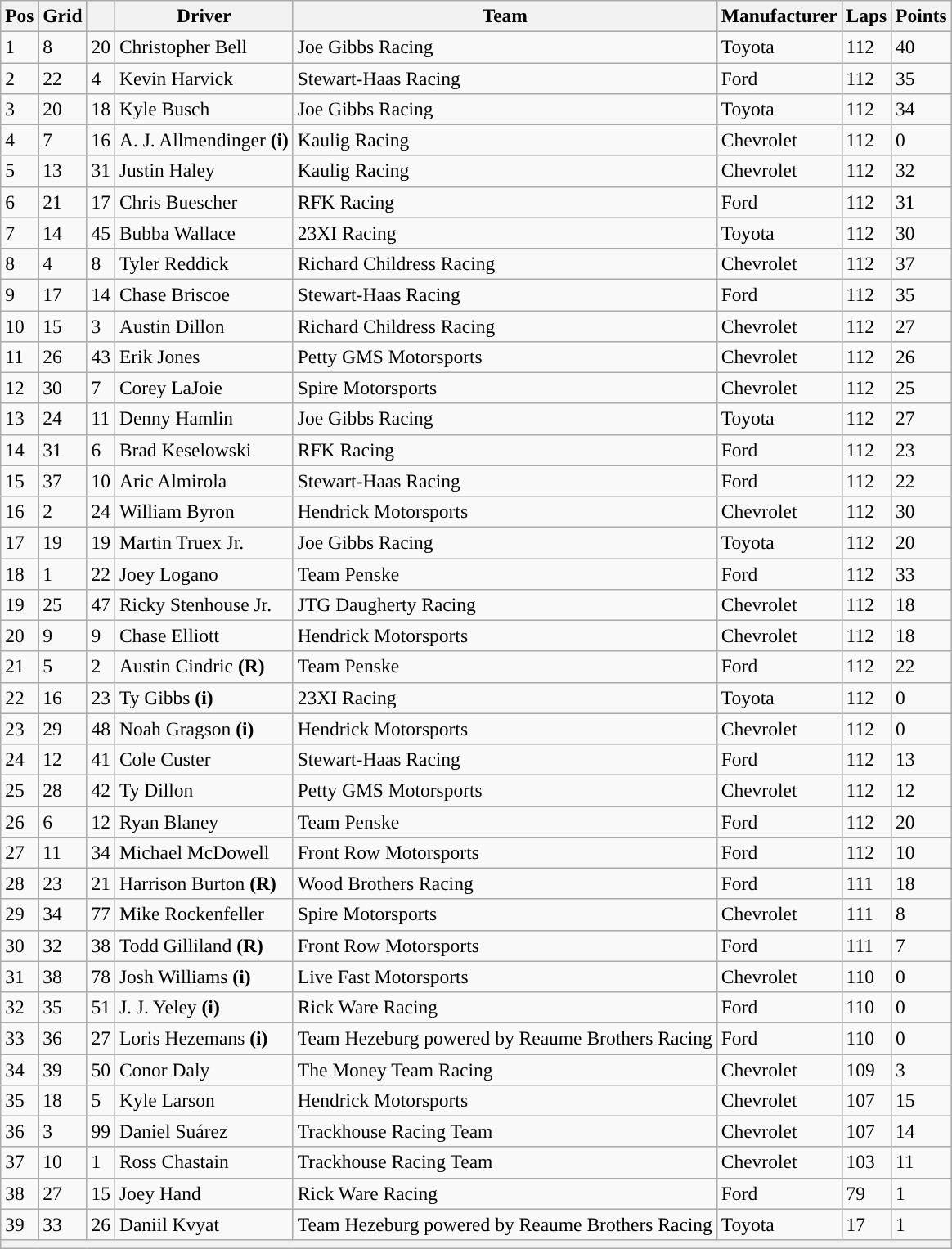<table class="wikitable" style="font-size:98%">
<tr>
<th>Pos</th>
<th>Grid</th>
<th></th>
<th>Driver</th>
<th>Team</th>
<th>Manufacturer</th>
<th>Laps</th>
<th>Points</th>
</tr>
<tr>
<td>1</td>
<td>8</td>
<td>20</td>
<td>Christopher Bell</td>
<td>Joe Gibbs Racing</td>
<td>Toyota</td>
<td>112</td>
<td>40</td>
</tr>
<tr>
<td>2</td>
<td>22</td>
<td>4</td>
<td>Kevin Harvick</td>
<td>Stewart-Haas Racing</td>
<td>Ford</td>
<td>112</td>
<td>35</td>
</tr>
<tr>
<td>3</td>
<td>20</td>
<td>18</td>
<td>Kyle Busch</td>
<td>Joe Gibbs Racing</td>
<td>Toyota</td>
<td>112</td>
<td>34</td>
</tr>
<tr>
<td>4</td>
<td>7</td>
<td>16</td>
<td>A. J. Allmendinger <strong>(i)</strong></td>
<td>Kaulig Racing</td>
<td>Chevrolet</td>
<td>112</td>
<td>0</td>
</tr>
<tr>
<td>5</td>
<td>13</td>
<td>31</td>
<td>Justin Haley</td>
<td>Kaulig Racing</td>
<td>Chevrolet</td>
<td>112</td>
<td>32</td>
</tr>
<tr>
<td>6</td>
<td>21</td>
<td>17</td>
<td>Chris Buescher</td>
<td>RFK Racing</td>
<td>Ford</td>
<td>112</td>
<td>31</td>
</tr>
<tr>
<td>7</td>
<td>14</td>
<td>45</td>
<td>Bubba Wallace</td>
<td>23XI Racing</td>
<td>Toyota</td>
<td>112</td>
<td>30</td>
</tr>
<tr>
<td>8</td>
<td>4</td>
<td>8</td>
<td>Tyler Reddick</td>
<td>Richard Childress Racing</td>
<td>Chevrolet</td>
<td>112</td>
<td>37</td>
</tr>
<tr>
<td>9</td>
<td>17</td>
<td>14</td>
<td>Chase Briscoe</td>
<td>Stewart-Haas Racing</td>
<td>Ford</td>
<td>112</td>
<td>35</td>
</tr>
<tr>
<td>10</td>
<td>15</td>
<td>3</td>
<td>Austin Dillon</td>
<td>Richard Childress Racing</td>
<td>Chevrolet</td>
<td>112</td>
<td>27</td>
</tr>
<tr>
<td>11</td>
<td>26</td>
<td>43</td>
<td>Erik Jones</td>
<td>Petty GMS Motorsports</td>
<td>Chevrolet</td>
<td>112</td>
<td>26</td>
</tr>
<tr>
<td>12</td>
<td>30</td>
<td>7</td>
<td>Corey LaJoie</td>
<td>Spire Motorsports</td>
<td>Chevrolet</td>
<td>112</td>
<td>25</td>
</tr>
<tr>
<td>13</td>
<td>24</td>
<td>11</td>
<td>Denny Hamlin</td>
<td>Joe Gibbs Racing</td>
<td>Toyota</td>
<td>112</td>
<td>27</td>
</tr>
<tr>
<td>14</td>
<td>31</td>
<td>6</td>
<td>Brad Keselowski</td>
<td>RFK Racing</td>
<td>Ford</td>
<td>112</td>
<td>23</td>
</tr>
<tr>
<td>15</td>
<td>37</td>
<td>10</td>
<td>Aric Almirola</td>
<td>Stewart-Haas Racing</td>
<td>Ford</td>
<td>112</td>
<td>22</td>
</tr>
<tr>
<td>16</td>
<td>2</td>
<td>24</td>
<td>William Byron</td>
<td>Hendrick Motorsports</td>
<td>Chevrolet</td>
<td>112</td>
<td>30</td>
</tr>
<tr>
<td>17</td>
<td>19</td>
<td>19</td>
<td>Martin Truex Jr.</td>
<td>Joe Gibbs Racing</td>
<td>Toyota</td>
<td>112</td>
<td>20</td>
</tr>
<tr>
<td>18</td>
<td>1</td>
<td>22</td>
<td>Joey Logano</td>
<td>Team Penske</td>
<td>Ford</td>
<td>112</td>
<td>33</td>
</tr>
<tr>
<td>19</td>
<td>25</td>
<td>47</td>
<td>Ricky Stenhouse Jr.</td>
<td>JTG Daugherty Racing</td>
<td>Chevrolet</td>
<td>112</td>
<td>18</td>
</tr>
<tr>
<td>20</td>
<td>9</td>
<td>9</td>
<td>Chase Elliott</td>
<td>Hendrick Motorsports</td>
<td>Chevrolet</td>
<td>112</td>
<td>18</td>
</tr>
<tr>
<td>21</td>
<td>5</td>
<td>2</td>
<td>Austin Cindric <strong>(R)</strong></td>
<td>Team Penske</td>
<td>Ford</td>
<td>112</td>
<td>22</td>
</tr>
<tr>
<td>22</td>
<td>16</td>
<td>23</td>
<td>Ty Gibbs <strong>(i)</strong></td>
<td>23XI Racing</td>
<td>Toyota</td>
<td>112</td>
<td>0</td>
</tr>
<tr>
<td>23</td>
<td>29</td>
<td>48</td>
<td>Noah Gragson <strong>(i)</strong></td>
<td>Hendrick Motorsports</td>
<td>Chevrolet</td>
<td>112</td>
<td>0</td>
</tr>
<tr>
<td>24</td>
<td>12</td>
<td>41</td>
<td>Cole Custer</td>
<td>Stewart-Haas Racing</td>
<td>Ford</td>
<td>112</td>
<td>13</td>
</tr>
<tr>
<td>25</td>
<td>28</td>
<td>42</td>
<td>Ty Dillon</td>
<td>Petty GMS Motorsports</td>
<td>Chevrolet</td>
<td>112</td>
<td>12</td>
</tr>
<tr>
<td>26</td>
<td>6</td>
<td>12</td>
<td>Ryan Blaney</td>
<td>Team Penske</td>
<td>Ford</td>
<td>112</td>
<td>20</td>
</tr>
<tr>
<td>27</td>
<td>11</td>
<td>34</td>
<td>Michael McDowell</td>
<td>Front Row Motorsports</td>
<td>Ford</td>
<td>112</td>
<td>10</td>
</tr>
<tr>
<td>28</td>
<td>23</td>
<td>21</td>
<td>Harrison Burton <strong>(R)</strong></td>
<td>Wood Brothers Racing</td>
<td>Ford</td>
<td>111</td>
<td>18</td>
</tr>
<tr>
<td>29</td>
<td>34</td>
<td>77</td>
<td>Mike Rockenfeller</td>
<td>Spire Motorsports</td>
<td>Chevrolet</td>
<td>111</td>
<td>8</td>
</tr>
<tr>
<td>30</td>
<td>32</td>
<td>38</td>
<td>Todd Gilliland <strong>(R)</strong></td>
<td>Front Row Motorsports</td>
<td>Ford</td>
<td>111</td>
<td>7</td>
</tr>
<tr>
<td>31</td>
<td>38</td>
<td>78</td>
<td>Josh Williams <strong>(i)</strong></td>
<td>Live Fast Motorsports</td>
<td>Chevrolet</td>
<td>110</td>
<td>0</td>
</tr>
<tr>
<td>32</td>
<td>35</td>
<td>51</td>
<td>J. J. Yeley <strong>(i)</strong></td>
<td>Rick Ware Racing</td>
<td>Ford</td>
<td>110</td>
<td>0</td>
</tr>
<tr>
<td>33</td>
<td>36</td>
<td>27</td>
<td>Loris Hezemans <strong>(i)</strong></td>
<td>Team Hezeburg powered by Reaume Brothers Racing</td>
<td>Ford</td>
<td>110</td>
<td>0</td>
</tr>
<tr>
<td>34</td>
<td>39</td>
<td>50</td>
<td>Conor Daly</td>
<td>The Money Team Racing</td>
<td>Chevrolet</td>
<td>109</td>
<td>3</td>
</tr>
<tr>
<td>35</td>
<td>18</td>
<td>5</td>
<td>Kyle Larson</td>
<td>Hendrick Motorsports</td>
<td>Chevrolet</td>
<td>107</td>
<td>15</td>
</tr>
<tr>
<td>36</td>
<td>3</td>
<td>99</td>
<td>Daniel Suárez</td>
<td>Trackhouse Racing Team</td>
<td>Chevrolet</td>
<td>107</td>
<td>14</td>
</tr>
<tr>
<td>37</td>
<td>10</td>
<td>1</td>
<td>Ross Chastain</td>
<td>Trackhouse Racing Team</td>
<td>Chevrolet</td>
<td>103</td>
<td>11</td>
</tr>
<tr>
<td>38</td>
<td>27</td>
<td>15</td>
<td>Joey Hand</td>
<td>Rick Ware Racing</td>
<td>Ford</td>
<td>79</td>
<td>1</td>
</tr>
<tr>
<td>39</td>
<td>33</td>
<td>26</td>
<td>Daniil Kvyat</td>
<td>Team Hezeburg powered by Reaume Brothers Racing</td>
<td>Toyota</td>
<td>17</td>
<td>1</td>
</tr>
<tr>
<th colspan="8"></th>
</tr>
</table>
